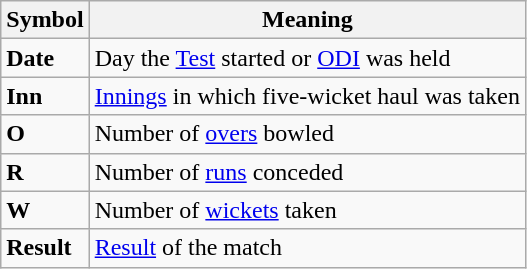<table class="wikitable">
<tr>
<th>Symbol</th>
<th>Meaning</th>
</tr>
<tr>
<td><strong>Date</strong></td>
<td>Day the <a href='#'>Test</a> started or <a href='#'>ODI</a> was held</td>
</tr>
<tr>
<td><strong>Inn</strong></td>
<td><a href='#'>Innings</a> in which five-wicket haul was taken</td>
</tr>
<tr>
<td><strong>O</strong></td>
<td>Number of <a href='#'>overs</a> bowled</td>
</tr>
<tr>
<td><strong>R</strong></td>
<td>Number of <a href='#'>runs</a> conceded</td>
</tr>
<tr>
<td><strong>W</strong></td>
<td>Number of <a href='#'>wickets</a> taken</td>
</tr>
<tr>
<td><strong>Result</strong></td>
<td><a href='#'>Result</a> of the match</td>
</tr>
</table>
